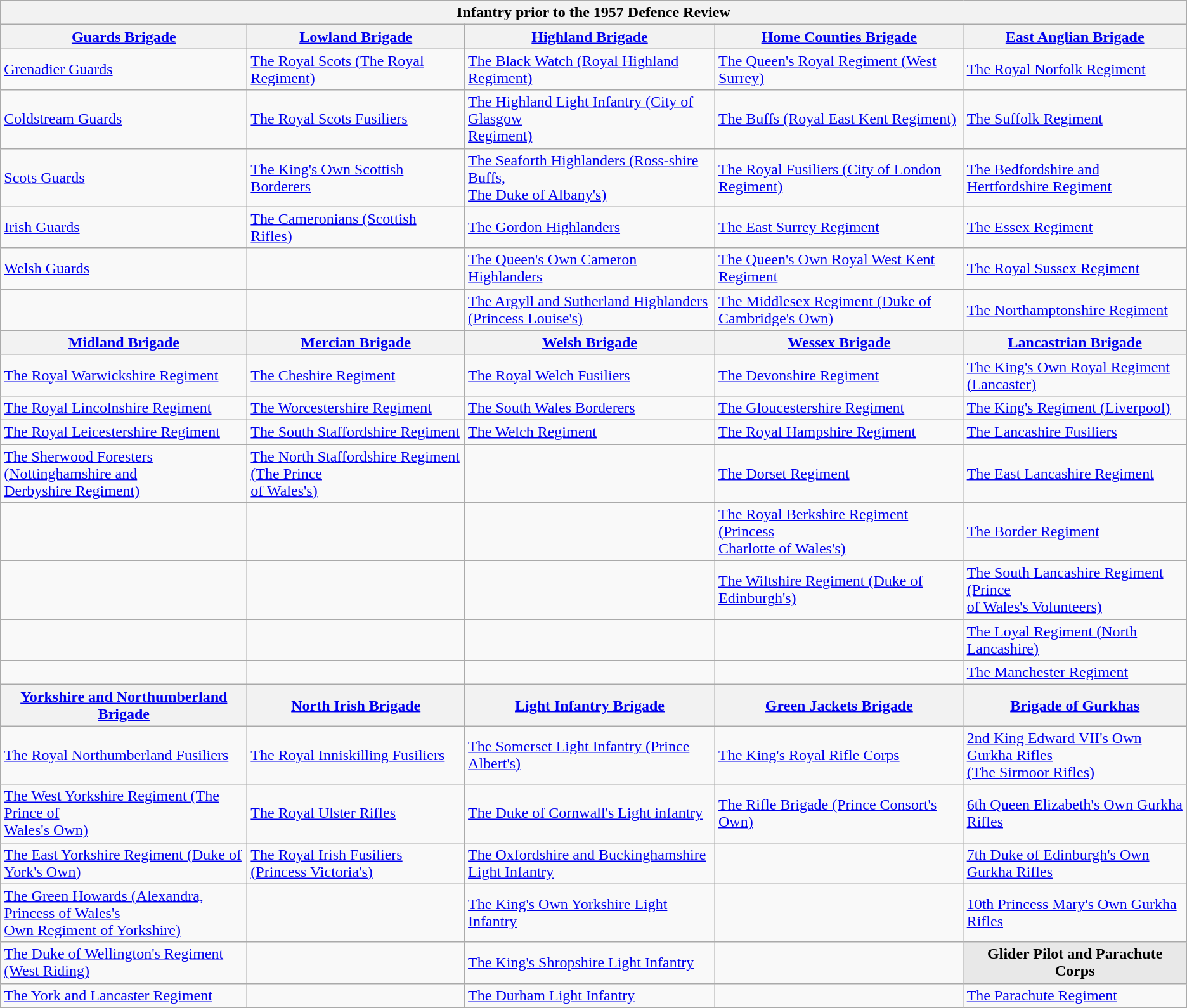<table class="wikitable">
<tr>
<th colspan=5>Infantry prior to the 1957 Defence Review</th>
</tr>
<tr>
<th><a href='#'>Guards Brigade</a></th>
<th><a href='#'>Lowland Brigade</a></th>
<th><a href='#'>Highland Brigade</a></th>
<th><a href='#'>Home Counties Brigade</a></th>
<th><a href='#'>East Anglian Brigade</a></th>
</tr>
<tr>
<td><a href='#'>Grenadier Guards</a></td>
<td><a href='#'>The Royal Scots (The Royal Regiment)</a></td>
<td><a href='#'>The Black Watch (Royal Highland Regiment)</a></td>
<td><a href='#'>The Queen's Royal Regiment (West Surrey)</a></td>
<td><a href='#'>The Royal Norfolk Regiment</a></td>
</tr>
<tr>
<td><a href='#'>Coldstream Guards</a></td>
<td><a href='#'>The Royal Scots Fusiliers</a></td>
<td><a href='#'>The Highland Light Infantry (City of Glasgow<br> Regiment)</a></td>
<td><a href='#'>The Buffs (Royal East Kent Regiment)</a></td>
<td><a href='#'>The Suffolk Regiment</a></td>
</tr>
<tr>
<td><a href='#'>Scots Guards</a></td>
<td><a href='#'>The King's Own Scottish Borderers</a></td>
<td><a href='#'>The Seaforth Highlanders (Ross-shire Buffs,<br> The Duke of Albany's)</a></td>
<td><a href='#'>The Royal Fusiliers (City of London Regiment)</a></td>
<td><a href='#'>The Bedfordshire and Hertfordshire Regiment</a></td>
</tr>
<tr>
<td><a href='#'>Irish Guards</a></td>
<td><a href='#'>The Cameronians (Scottish Rifles)</a></td>
<td><a href='#'>The Gordon Highlanders</a></td>
<td><a href='#'>The East Surrey Regiment</a></td>
<td><a href='#'>The Essex Regiment</a></td>
</tr>
<tr>
<td><a href='#'>Welsh Guards</a></td>
<td></td>
<td><a href='#'>The Queen's Own Cameron Highlanders</a></td>
<td><a href='#'>The Queen's Own Royal West Kent Regiment</a></td>
<td><a href='#'>The Royal Sussex Regiment</a></td>
</tr>
<tr>
<td></td>
<td></td>
<td><a href='#'>The Argyll and Sutherland Highlanders<br> (Princess Louise's)</a></td>
<td><a href='#'>The Middlesex Regiment (Duke of Cambridge's Own)</a></td>
<td><a href='#'>The Northamptonshire Regiment</a></td>
</tr>
<tr>
<th><a href='#'>Midland Brigade</a></th>
<th><a href='#'>Mercian Brigade</a></th>
<th><a href='#'>Welsh Brigade</a></th>
<th><a href='#'>Wessex Brigade</a></th>
<th><a href='#'>Lancastrian Brigade</a></th>
</tr>
<tr>
<td><a href='#'>The Royal Warwickshire Regiment</a></td>
<td><a href='#'>The Cheshire Regiment</a></td>
<td><a href='#'>The Royal Welch Fusiliers</a></td>
<td><a href='#'>The Devonshire Regiment</a></td>
<td><a href='#'>The King's Own Royal Regiment (Lancaster)</a></td>
</tr>
<tr>
<td><a href='#'>The Royal Lincolnshire Regiment</a></td>
<td><a href='#'>The Worcestershire Regiment</a></td>
<td><a href='#'>The South Wales Borderers</a></td>
<td><a href='#'>The Gloucestershire Regiment</a></td>
<td><a href='#'>The King's Regiment (Liverpool)</a></td>
</tr>
<tr>
<td><a href='#'>The Royal Leicestershire Regiment</a></td>
<td><a href='#'>The South Staffordshire Regiment</a></td>
<td><a href='#'>The Welch Regiment</a></td>
<td><a href='#'>The Royal Hampshire Regiment</a></td>
<td><a href='#'>The Lancashire Fusiliers</a></td>
</tr>
<tr>
<td><a href='#'>The Sherwood Foresters (Nottinghamshire and<br> Derbyshire Regiment)</a></td>
<td><a href='#'>The North Staffordshire Regiment (The Prince<br> of Wales's)</a></td>
<td></td>
<td><a href='#'>The Dorset Regiment</a></td>
<td><a href='#'>The East Lancashire Regiment</a></td>
</tr>
<tr>
<td></td>
<td></td>
<td></td>
<td><a href='#'>The Royal Berkshire Regiment (Princess<br> Charlotte of Wales's)</a></td>
<td><a href='#'>The Border Regiment</a></td>
</tr>
<tr>
<td></td>
<td></td>
<td></td>
<td><a href='#'>The Wiltshire Regiment (Duke of Edinburgh's)</a></td>
<td><a href='#'>The South Lancashire Regiment (Prince<br> of Wales's Volunteers)</a></td>
</tr>
<tr>
<td></td>
<td></td>
<td></td>
<td></td>
<td><a href='#'>The Loyal Regiment (North Lancashire)</a></td>
</tr>
<tr>
<td></td>
<td></td>
<td></td>
<td></td>
<td><a href='#'>The Manchester Regiment</a></td>
</tr>
<tr>
<th><a href='#'>Yorkshire and Northumberland Brigade</a></th>
<th><a href='#'>North Irish Brigade</a></th>
<th><a href='#'>Light Infantry Brigade</a></th>
<th><a href='#'>Green Jackets Brigade</a></th>
<th><a href='#'>Brigade of Gurkhas</a></th>
</tr>
<tr>
<td><a href='#'>The Royal Northumberland Fusiliers</a></td>
<td><a href='#'>The Royal Inniskilling Fusiliers</a></td>
<td><a href='#'>The Somerset Light Infantry (Prince Albert's)</a></td>
<td><a href='#'>The King's Royal Rifle Corps</a></td>
<td><a href='#'>2nd King Edward VII's Own Gurkha Rifles<br>(The Sirmoor Rifles)</a></td>
</tr>
<tr>
<td><a href='#'>The West Yorkshire Regiment (The Prince of<br> Wales's Own)</a></td>
<td><a href='#'>The Royal Ulster Rifles</a></td>
<td><a href='#'>The Duke of Cornwall's Light infantry</a></td>
<td><a href='#'>The Rifle Brigade (Prince Consort's Own)</a></td>
<td><a href='#'>6th Queen Elizabeth's Own Gurkha Rifles</a></td>
</tr>
<tr>
<td><a href='#'>The East Yorkshire Regiment (Duke of York's Own)</a></td>
<td><a href='#'>The Royal Irish Fusiliers (Princess Victoria's)</a></td>
<td><a href='#'>The Oxfordshire and Buckinghamshire Light Infantry</a></td>
<td></td>
<td><a href='#'>7th Duke of Edinburgh's Own Gurkha Rifles</a></td>
</tr>
<tr>
<td><a href='#'>The Green Howards (Alexandra, Princess of Wales's<br> Own Regiment of Yorkshire)</a></td>
<td></td>
<td><a href='#'>The King's Own Yorkshire Light Infantry</a></td>
<td></td>
<td><a href='#'>10th Princess Mary's Own Gurkha Rifles</a></td>
</tr>
<tr>
<td><a href='#'>The Duke of Wellington's Regiment (West Riding)</a></td>
<td></td>
<td><a href='#'>The King's Shropshire Light Infantry</a></td>
<td></td>
<td align=center style="background:#E8E8E8;"><strong>Glider Pilot and Parachute Corps</strong></td>
</tr>
<tr>
<td><a href='#'>The York and Lancaster Regiment</a></td>
<td></td>
<td><a href='#'>The Durham Light Infantry</a></td>
<td></td>
<td><a href='#'>The Parachute Regiment</a></td>
</tr>
</table>
